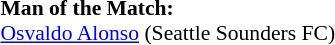<table width=100% style="font-size: 90%">
<tr>
<td><br><strong>Man of the Match:</strong><br><a href='#'>Osvaldo Alonso</a> (Seattle Sounders FC)</td>
</tr>
</table>
